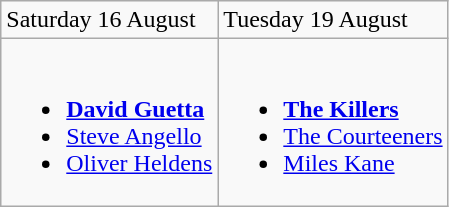<table class="wikitable">
<tr>
<td>Saturday 16 August</td>
<td>Tuesday 19 August</td>
</tr>
<tr valign="top">
<td><br><ul><li><strong><a href='#'>David Guetta</a></strong></li><li><a href='#'>Steve Angello</a></li><li><a href='#'>Oliver Heldens</a></li></ul></td>
<td><br><ul><li><strong><a href='#'>The Killers</a></strong></li><li><a href='#'>The Courteeners</a></li><li><a href='#'>Miles Kane</a></li></ul></td>
</tr>
</table>
